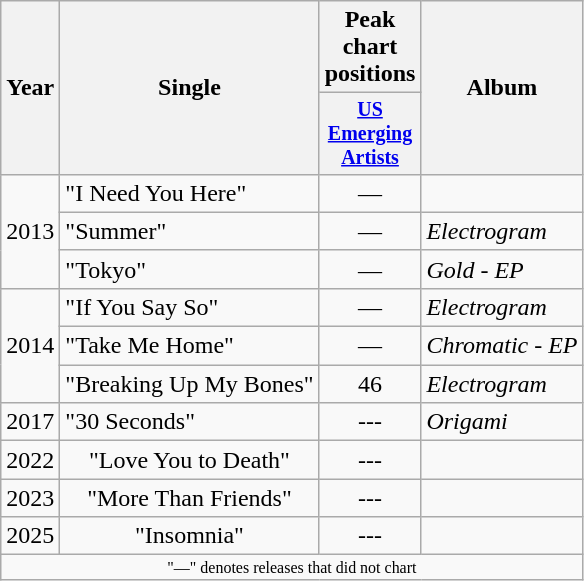<table class="wikitable" style="text-align:center;">
<tr>
<th rowspan="2">Year</th>
<th rowspan="2">Single</th>
<th colspan="1">Peak chart positions</th>
<th rowspan="2">Album</th>
</tr>
<tr style="font-size:smaller;">
<th style="width:35px;"><a href='#'>US Emerging Artists</a></th>
</tr>
<tr>
<td rowspan="3">2013</td>
<td style="text-align:left;">"I Need You Here"</td>
<td>—</td>
<td></td>
</tr>
<tr>
<td style="text-align:left;">"Summer"</td>
<td>—</td>
<td style="text-align:left;"><em>Electrogram</em></td>
</tr>
<tr>
<td style="text-align:left;">"Tokyo"</td>
<td>—</td>
<td style="text-align:left;"><em>Gold - EP</em></td>
</tr>
<tr>
<td rowspan="3">2014</td>
<td style="text-align:left;">"If You Say So"</td>
<td>—</td>
<td style="text-align:left;"><em>Electrogram</em></td>
</tr>
<tr>
<td style="text-align:left;">"Take Me Home"</td>
<td>—</td>
<td style="text-align:left;"><em>Chromatic - EP</em></td>
</tr>
<tr>
<td style="text-align:left;">"Breaking Up My Bones"</td>
<td>46</td>
<td style="text-align:left;"><em>Electrogram</em></td>
</tr>
<tr>
<td>2017</td>
<td style="text-align:left;">"30 Seconds" </td>
<td>---</td>
<td style="text-align:left;"><em>Origami</em></td>
</tr>
<tr>
<td>2022</td>
<td>"Love You to Death"</td>
<td>---</td>
<td></td>
</tr>
<tr>
<td>2023</td>
<td>"More Than Friends"</td>
<td>---</td>
<td></td>
</tr>
<tr>
<td>2025</td>
<td>"Insomnia"</td>
<td>---</td>
<td></td>
</tr>
<tr>
<td colspan="10" style="font-size:8pt">"—" denotes releases that did not chart</td>
</tr>
</table>
